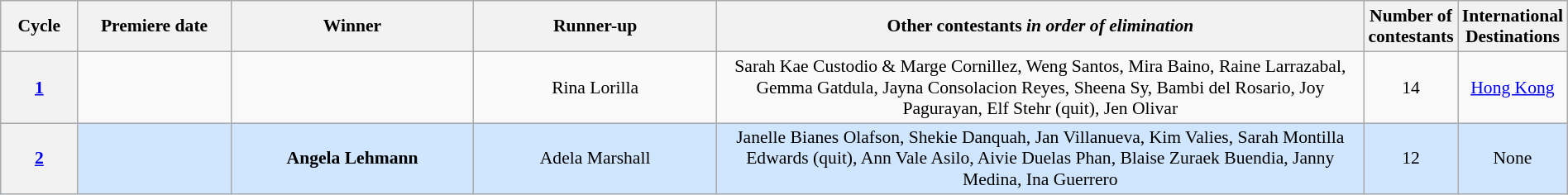<table class="wikitable" style="font-size:90%; width:100%; text-align: center;">
<tr>
<th style="width:5%;">Cycle</th>
<th style="width:10%;">Premiere date</th>
<th width=16%>Winner</th>
<th width=16%>Runner-up</th>
<th style="width:43%;">Other contestants <em>in order of elimination</em></th>
<th style="width:3%;">Number of contestants</th>
<th style="width:8%;">International Destinations</th>
</tr>
<tr>
<th><strong><a href='#'>1</a></strong></th>
<td></td>
<td><strong></strong></td>
<td>Rina Lorilla</td>
<td>Sarah Kae Custodio & Marge Cornillez, Weng Santos, Mira Baino, Raine Larrazabal, Gemma Gatdula, Jayna Consolacion Reyes, Sheena Sy, Bambi del Rosario, Joy Pagurayan, Elf Stehr (quit), Jen Olivar</td>
<td>14</td>
<td><a href='#'>Hong Kong</a></td>
</tr>
<tr style="background: #D0E6FF">
<th><a href='#'>2</a></th>
<td></td>
<td><strong>Angela Lehmann</strong></td>
<td>Adela Marshall</td>
<td>Janelle Bianes Olafson, Shekie Danquah, Jan Villanueva, Kim Valies, Sarah Montilla Edwards (quit), Ann Vale Asilo, Aivie Duelas Phan, Blaise Zuraek Buendia, Janny Medina, Ina Guerrero</td>
<td>12</td>
<td>None</td>
</tr>
</table>
